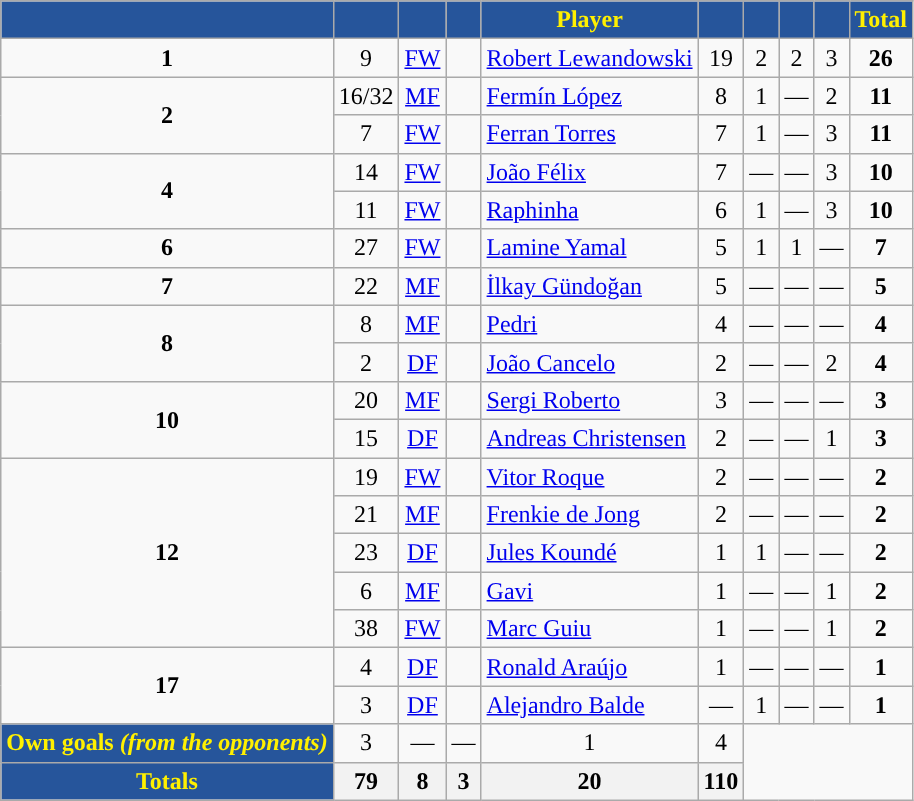<table class="wikitable" style="text-align:center">
<tr>
<th style="background:#26559B;color:#FFF000;"></th>
<th style="background:#26559B;color:#FFF000;"></th>
<th style="background:#26559B;color:#FFF000;"></th>
<th style="background:#26559B;color:#FFF000;"></th>
<th style="background:#26559B;color:#FFF000;">Player</th>
<th style="background:#26559B;color:#FFF000;"></th>
<th style="background:#26559B;color:#FFF000;"></th>
<th style="background:#26559B;color:#FFF000;"></th>
<th style="background:#26559B;color:#FFF000;"></th>
<th style="background:#26559B;color:#FFF000;">Total</th>
</tr>
<tr>
<td><strong>1</strong></td>
<td>9</td>
<td><a href='#'>FW</a></td>
<td></td>
<td style="text-align:left"><a href='#'>Robert Lewandowski</a></td>
<td>19</td>
<td>2</td>
<td>2</td>
<td>3</td>
<td><strong>26</strong></td>
</tr>
<tr>
<td rowspan=2><strong>2</strong></td>
<td>16/32</td>
<td><a href='#'>MF</a></td>
<td></td>
<td style="text-align:left"><a href='#'>Fermín López</a></td>
<td>8</td>
<td>1</td>
<td>—</td>
<td>2</td>
<td><strong>11</strong></td>
</tr>
<tr>
<td>7</td>
<td><a href='#'>FW</a></td>
<td></td>
<td style="text-align:left"><a href='#'>Ferran Torres</a></td>
<td>7</td>
<td>1</td>
<td>—</td>
<td>3</td>
<td><strong>11</strong></td>
</tr>
<tr>
<td rowspan=2><strong>4</strong></td>
<td>14</td>
<td><a href='#'>FW</a></td>
<td></td>
<td style="text-align:left"><a href='#'>João Félix</a></td>
<td>7</td>
<td>—</td>
<td>—</td>
<td>3</td>
<td><strong>10</strong></td>
</tr>
<tr>
<td>11</td>
<td><a href='#'>FW</a></td>
<td></td>
<td style="text-align:left"><a href='#'>Raphinha</a></td>
<td>6</td>
<td>1</td>
<td>—</td>
<td>3</td>
<td><strong>10</strong></td>
</tr>
<tr>
<td><strong>6</strong></td>
<td>27</td>
<td><a href='#'>FW</a></td>
<td></td>
<td style="text-align:left"><a href='#'>Lamine Yamal</a></td>
<td>5</td>
<td>1</td>
<td>1</td>
<td>—</td>
<td><strong>7</strong></td>
</tr>
<tr>
<td><strong>7</strong></td>
<td>22</td>
<td><a href='#'>MF</a></td>
<td></td>
<td style="text-align:left"><a href='#'>İlkay Gündoğan</a></td>
<td>5</td>
<td>—</td>
<td>—</td>
<td>—</td>
<td><strong>5</strong></td>
</tr>
<tr>
<td rowspan=2><strong>8</strong></td>
<td>8</td>
<td><a href='#'>MF</a></td>
<td></td>
<td style="text-align:left"><a href='#'>Pedri</a></td>
<td>4</td>
<td>—</td>
<td>—</td>
<td>—</td>
<td><strong>4</strong></td>
</tr>
<tr>
<td>2</td>
<td><a href='#'>DF</a></td>
<td></td>
<td style="text-align:left"><a href='#'>João Cancelo</a></td>
<td>2</td>
<td>—</td>
<td>—</td>
<td>2</td>
<td><strong>4</strong></td>
</tr>
<tr>
<td rowspan=2><strong>10</strong></td>
<td>20</td>
<td><a href='#'>MF</a></td>
<td></td>
<td style="text-align:left"><a href='#'>Sergi Roberto</a></td>
<td>3</td>
<td>—</td>
<td>—</td>
<td>—</td>
<td><strong>3</strong></td>
</tr>
<tr>
<td>15</td>
<td><a href='#'>DF</a></td>
<td></td>
<td style="text-align:left"><a href='#'>Andreas Christensen</a></td>
<td>2</td>
<td>—</td>
<td>—</td>
<td>1</td>
<td><strong>3</strong></td>
</tr>
<tr>
<td rowspan=5><strong>12</strong></td>
<td>19</td>
<td><a href='#'>FW</a></td>
<td></td>
<td style="text-align:left"><a href='#'>Vitor Roque</a></td>
<td>2</td>
<td>—</td>
<td>—</td>
<td>—</td>
<td><strong>2</strong></td>
</tr>
<tr>
<td>21</td>
<td><a href='#'>MF</a></td>
<td></td>
<td style="text-align:left"><a href='#'>Frenkie de Jong</a></td>
<td>2</td>
<td>—</td>
<td>—</td>
<td>—</td>
<td><strong>2</strong></td>
</tr>
<tr>
<td>23</td>
<td><a href='#'>DF</a></td>
<td></td>
<td style="text-align:left"><a href='#'>Jules Koundé</a></td>
<td>1</td>
<td>1</td>
<td>—</td>
<td>—</td>
<td><strong>2</strong></td>
</tr>
<tr>
<td>6</td>
<td><a href='#'>MF</a></td>
<td></td>
<td style="text-align:left"><a href='#'>Gavi</a></td>
<td>1</td>
<td>—</td>
<td>—</td>
<td>1</td>
<td><strong>2</strong></td>
</tr>
<tr>
<td>38</td>
<td><a href='#'>FW</a></td>
<td></td>
<td style="text-align:left"><a href='#'>Marc Guiu</a></td>
<td>1</td>
<td>—</td>
<td>—</td>
<td>1</td>
<td><strong>2</strong></td>
</tr>
<tr>
<td rowspan=2><strong>17</strong></td>
<td>4</td>
<td><a href='#'>DF</a></td>
<td></td>
<td style="text-align:left"><a href='#'>Ronald Araújo</a></td>
<td>1</td>
<td>—</td>
<td>—</td>
<td>—</td>
<td><strong>1</strong></td>
</tr>
<tr>
<td>3</td>
<td><a href='#'>DF</a></td>
<td></td>
<td style="text-align:left"><a href='#'>Alejandro Balde</a></td>
<td>—</td>
<td>1</td>
<td>—</td>
<td>—</td>
<td><strong>1</strong></td>
</tr>
<tr>
<td style="background:#26559B;color:#FFF000;"><strong>Own goals <em>(from the opponents)<strong><em></td>
<td>3</td>
<td>—</td>
<td>—</td>
<td>1</td>
<td></strong>4<strong></td>
</tr>
<tr>
<th style="background:#26559B;color:#FFF000;">Totals</th>
<th></strong>79<strong></th>
<th></strong>8<strong></th>
<th></strong>3<strong></th>
<th></strong>20<strong></th>
<th></strong>110<strong></th>
</tr>
</table>
